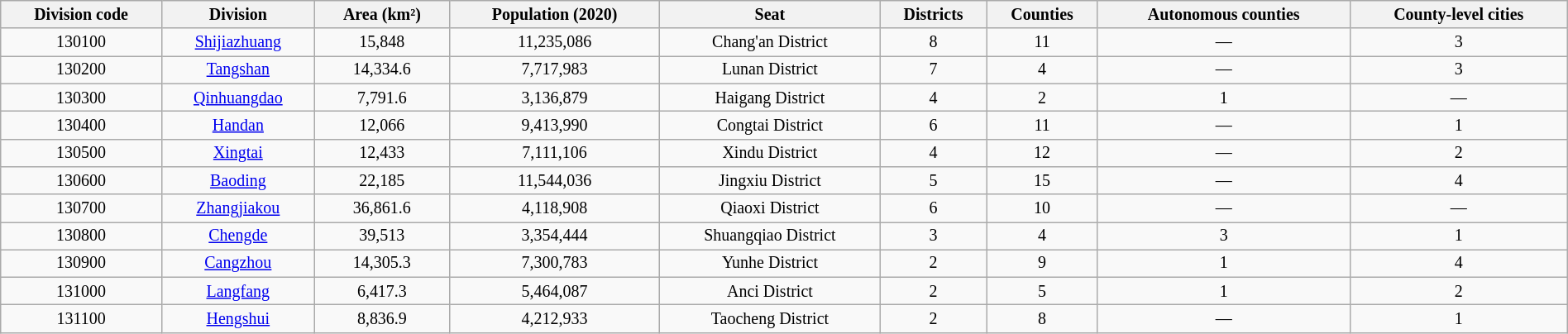<table class="wikitable sortable" style="margin:1em auto; width:100%; font-size:smaller; text-align:center">
<tr>
<th>Division code</th>
<th>Division</th>
<th>Area (km²)</th>
<th>Population (2020)</th>
<th>Seat</th>
<th>Districts</th>
<th>Counties</th>
<th>Autonomous counties</th>
<th>County-level cities</th>
</tr>
<tr>
<td>130100</td>
<td><a href='#'>Shijiazhuang</a></td>
<td>15,848</td>
<td>11,235,086</td>
<td>Chang'an District</td>
<td>8</td>
<td>11</td>
<td>—</td>
<td>3</td>
</tr>
<tr>
<td>130200</td>
<td><a href='#'>Tangshan</a></td>
<td>14,334.6</td>
<td>7,717,983</td>
<td>Lunan District</td>
<td>7</td>
<td>4</td>
<td>—</td>
<td>3</td>
</tr>
<tr>
<td>130300</td>
<td><a href='#'>Qinhuangdao</a></td>
<td>7,791.6</td>
<td>3,136,879</td>
<td>Haigang District</td>
<td>4</td>
<td>2</td>
<td>1</td>
<td>—</td>
</tr>
<tr>
<td>130400</td>
<td><a href='#'>Handan</a></td>
<td>12,066</td>
<td>9,413,990</td>
<td>Congtai District</td>
<td>6</td>
<td>11</td>
<td>—</td>
<td>1</td>
</tr>
<tr>
<td>130500</td>
<td><a href='#'>Xingtai</a></td>
<td>12,433</td>
<td>7,111,106</td>
<td>Xindu District</td>
<td>4</td>
<td>12</td>
<td>—</td>
<td>2</td>
</tr>
<tr>
<td>130600</td>
<td><a href='#'>Baoding</a></td>
<td>22,185</td>
<td>11,544,036</td>
<td>Jingxiu District</td>
<td>5</td>
<td>15</td>
<td>—</td>
<td>4</td>
</tr>
<tr>
<td>130700</td>
<td><a href='#'>Zhangjiakou</a></td>
<td>36,861.6</td>
<td>4,118,908</td>
<td>Qiaoxi District</td>
<td>6</td>
<td>10</td>
<td>—</td>
<td>—</td>
</tr>
<tr>
<td>130800</td>
<td><a href='#'>Chengde</a></td>
<td>39,513</td>
<td>3,354,444</td>
<td>Shuangqiao District</td>
<td>3</td>
<td>4</td>
<td>3</td>
<td>1</td>
</tr>
<tr>
<td>130900</td>
<td><a href='#'>Cangzhou</a></td>
<td>14,305.3</td>
<td>7,300,783</td>
<td>Yunhe District</td>
<td>2</td>
<td>9</td>
<td>1</td>
<td>4</td>
</tr>
<tr>
<td>131000</td>
<td><a href='#'>Langfang</a></td>
<td>6,417.3</td>
<td>5,464,087</td>
<td>Anci District</td>
<td>2</td>
<td>5</td>
<td>1</td>
<td>2</td>
</tr>
<tr>
<td>131100</td>
<td><a href='#'>Hengshui</a></td>
<td>8,836.9</td>
<td>4,212,933</td>
<td>Taocheng District</td>
<td>2</td>
<td>8</td>
<td>—</td>
<td>1</td>
</tr>
</table>
